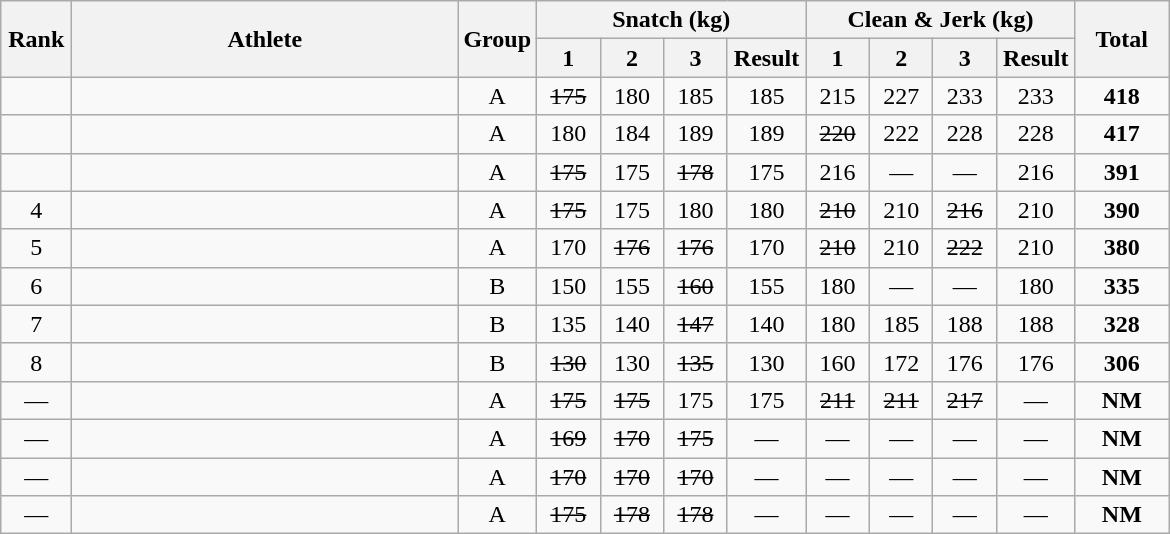<table class = "wikitable" style="text-align:center;">
<tr>
<th rowspan=2 width=40>Rank</th>
<th rowspan=2 width=250>Athlete</th>
<th rowspan=2 width=40>Group</th>
<th colspan=4>Snatch (kg)</th>
<th colspan=4>Clean & Jerk (kg)</th>
<th rowspan=2 width=55>Total</th>
</tr>
<tr>
<th width=35>1</th>
<th width=35>2</th>
<th width=35>3</th>
<th width=45>Result</th>
<th width=35>1</th>
<th width=35>2</th>
<th width=35>3</th>
<th width=45>Result</th>
</tr>
<tr>
<td></td>
<td align=left></td>
<td>A</td>
<td><s>175</s></td>
<td>180</td>
<td>185</td>
<td>185</td>
<td>215</td>
<td>227</td>
<td>233</td>
<td>233</td>
<td><strong>418</strong></td>
</tr>
<tr>
<td></td>
<td align=left></td>
<td>A</td>
<td>180</td>
<td>184</td>
<td>189</td>
<td>189</td>
<td><s>220</s></td>
<td>222</td>
<td>228</td>
<td>228</td>
<td><strong>417</strong></td>
</tr>
<tr>
<td></td>
<td align=left></td>
<td>A</td>
<td><s>175</s></td>
<td>175</td>
<td><s>178</s></td>
<td>175</td>
<td>216</td>
<td>—</td>
<td>—</td>
<td>216</td>
<td><strong>391</strong></td>
</tr>
<tr>
<td>4</td>
<td align=left></td>
<td>A</td>
<td><s>175</s></td>
<td>175</td>
<td>180</td>
<td>180</td>
<td><s>210</s></td>
<td>210</td>
<td><s>216</s></td>
<td>210</td>
<td><strong>390</strong></td>
</tr>
<tr>
<td>5</td>
<td align=left></td>
<td>A</td>
<td>170</td>
<td><s>176</s></td>
<td><s>176</s></td>
<td>170</td>
<td><s>210</s></td>
<td>210</td>
<td><s>222</s></td>
<td>210</td>
<td><strong>380</strong></td>
</tr>
<tr>
<td>6</td>
<td align=left></td>
<td>B</td>
<td>150</td>
<td>155</td>
<td><s>160</s></td>
<td>155</td>
<td>180</td>
<td>—</td>
<td>—</td>
<td>180</td>
<td><strong>335</strong></td>
</tr>
<tr>
<td>7</td>
<td align=left></td>
<td>B</td>
<td>135</td>
<td>140</td>
<td><s>147</s></td>
<td>140</td>
<td>180</td>
<td>185</td>
<td>188</td>
<td>188</td>
<td><strong>328</strong></td>
</tr>
<tr>
<td>8</td>
<td align=left></td>
<td>B</td>
<td><s>130</s></td>
<td>130</td>
<td><s>135</s></td>
<td>130</td>
<td>160</td>
<td>172</td>
<td>176</td>
<td>176</td>
<td><strong>306</strong></td>
</tr>
<tr>
<td>—</td>
<td align=left></td>
<td>A</td>
<td><s>175</s></td>
<td><s>175</s></td>
<td>175</td>
<td>175</td>
<td><s>211</s></td>
<td><s>211</s></td>
<td><s>217</s></td>
<td>—</td>
<td><strong>NM</strong></td>
</tr>
<tr>
<td>—</td>
<td align=left></td>
<td>A</td>
<td><s>169</s></td>
<td><s>170</s></td>
<td><s>175</s></td>
<td>—</td>
<td>—</td>
<td>—</td>
<td>—</td>
<td>—</td>
<td><strong>NM</strong></td>
</tr>
<tr>
<td>—</td>
<td align=left></td>
<td>A</td>
<td><s>170</s></td>
<td><s>170</s></td>
<td><s>170</s></td>
<td>—</td>
<td>—</td>
<td>—</td>
<td>—</td>
<td>—</td>
<td><strong>NM</strong></td>
</tr>
<tr>
<td>—</td>
<td align=left></td>
<td>A</td>
<td><s>175</s></td>
<td><s>178</s></td>
<td><s>178</s></td>
<td>—</td>
<td>—</td>
<td>—</td>
<td>—</td>
<td>—</td>
<td><strong>NM</strong></td>
</tr>
</table>
